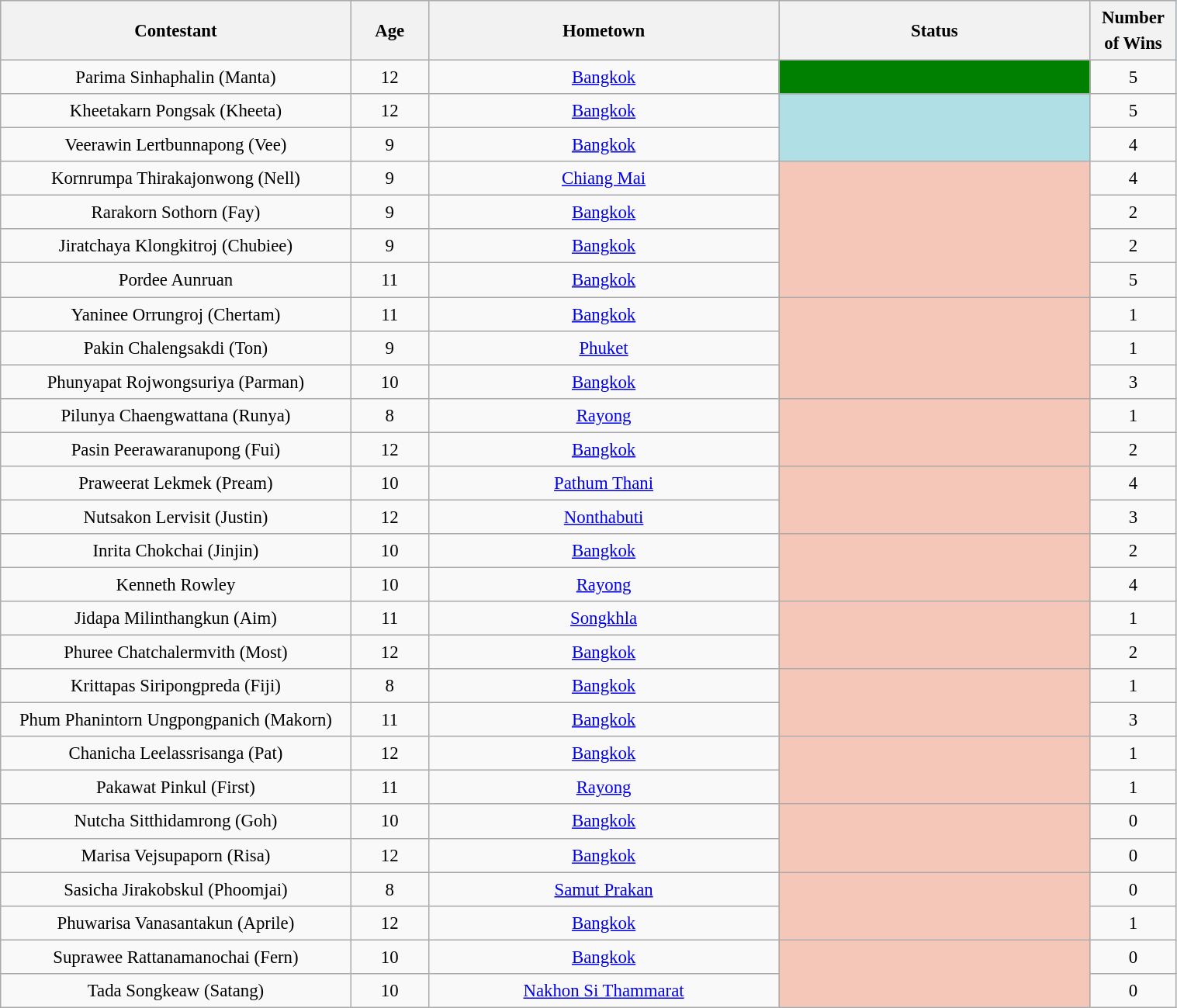<table class="wikitable sortable" style="text-align:center; font-size:95%; width:80%; line-height:22px;">
<tr style="background:#C1D8FF;">
<th style="width:18%;">Contestant</th>
<th style="width:4%;">Age</th>
<th style="width:18%;">Hometown</th>
<th style="width:16%;">Status</th>
<th style="width:2%;">Number of Wins</th>
</tr>
<tr>
<td>Parima Sinhaphalin (Manta)</td>
<td>12</td>
<td><a href='#'>Bangkok</a></td>
<td style="background:green;"><span> </span></td>
<td>5</td>
</tr>
<tr>
<td>Kheetakarn Pongsak (Kheeta)</td>
<td>12</td>
<td><a href='#'>Bangkok</a></td>
<td style="background:#B0E0E6;" rowspan="2"></td>
<td>5</td>
</tr>
<tr>
<td>Veerawin Lertbunnapong (Vee)</td>
<td>9</td>
<td><a href='#'>Bangkok</a></td>
<td>4</td>
</tr>
<tr>
<td>Kornrumpa Thirakajonwong (Nell)</td>
<td>9</td>
<td><a href='#'>Chiang Mai</a></td>
<td rowspan="4" style="background:#f4c7b8; text-align:center;"></td>
<td>4</td>
</tr>
<tr>
<td>Rarakorn Sothorn (Fay)</td>
<td>9</td>
<td><a href='#'>Bangkok</a></td>
<td>2</td>
</tr>
<tr>
<td>Jiratchaya Klongkitroj (Chubiee)</td>
<td>9</td>
<td><a href='#'>Bangkok</a></td>
<td>2</td>
</tr>
<tr>
<td>Pordee Aunruan</td>
<td>11</td>
<td><a href='#'>Bangkok</a></td>
<td>5</td>
</tr>
<tr>
<td>Yaninee Orrungroj (Chertam)</td>
<td>11</td>
<td><a href='#'>Bangkok</a></td>
<td rowspan="3" style="background:#f4c7b8; text-align:center;"></td>
<td>1</td>
</tr>
<tr>
<td>Pakin Chalengsakdi (Ton)</td>
<td>9</td>
<td><a href='#'>Phuket</a></td>
<td>1</td>
</tr>
<tr>
<td>Phunyapat Rojwongsuriya (Parman)</td>
<td>10</td>
<td><a href='#'>Bangkok</a></td>
<td>3</td>
</tr>
<tr>
<td>Pilunya Chaengwattana (Runya)</td>
<td>8</td>
<td><a href='#'>Rayong</a></td>
<td rowspan="2" style="background:#f4c7b8; text-align:center;"></td>
<td>1</td>
</tr>
<tr>
<td>Pasin Peerawaranupong (Fui)</td>
<td>12</td>
<td><a href='#'>Bangkok</a></td>
<td>2</td>
</tr>
<tr>
<td>Praweerat Lekmek (Pream)</td>
<td>10</td>
<td><a href='#'>Pathum Thani</a></td>
<td rowspan="2" style="background:#f4c7b8; text-align:center;"></td>
<td>4</td>
</tr>
<tr>
<td>Nutsakon Lervisit (Justin)</td>
<td>12</td>
<td><a href='#'>Nonthabuti</a></td>
<td>3</td>
</tr>
<tr>
<td>Inrita Chokchai (Jinjin)</td>
<td>10</td>
<td><a href='#'>Bangkok</a></td>
<td rowspan="2" style="background:#f4c7b8; text-align:center;"></td>
<td>2</td>
</tr>
<tr>
<td>Kenneth Rowley</td>
<td>10</td>
<td><a href='#'>Rayong</a></td>
<td>4</td>
</tr>
<tr>
<td>Jidapa Milinthangkun (Aim)</td>
<td>11</td>
<td><a href='#'>Songkhla</a></td>
<td rowspan="2" style="background:#f4c7b8; text-align:center;"></td>
<td>1</td>
</tr>
<tr>
<td>Phuree Chatchalermvith (Most)</td>
<td>12</td>
<td><a href='#'>Bangkok</a></td>
<td>2</td>
</tr>
<tr>
<td>Krittapas Siripongpreda (Fiji)</td>
<td>8</td>
<td><a href='#'>Bangkok</a></td>
<td rowspan="2" style="background:#f4c7b8; text-align:center;"></td>
<td>1</td>
</tr>
<tr>
<td>Phum Phanintorn Ungpongpanich (Makorn)</td>
<td>11</td>
<td><a href='#'>Bangkok</a></td>
<td>3</td>
</tr>
<tr>
<td>Chanicha Leelassrisanga (Pat)</td>
<td>12</td>
<td><a href='#'>Bangkok</a></td>
<td rowspan="2" style="background:#f4c7b8; text-align:center;"></td>
<td>1</td>
</tr>
<tr>
<td>Pakawat Pinkul (First)</td>
<td>11</td>
<td><a href='#'>Rayong</a></td>
<td>1</td>
</tr>
<tr>
<td>Nutcha Sitthidamrong (Goh)</td>
<td>10</td>
<td><a href='#'>Bangkok</a></td>
<td rowspan="2" style="background:#f4c7b8; text-align:center;"></td>
<td>0</td>
</tr>
<tr>
<td>Marisa Vejsupaporn (Risa)</td>
<td>12</td>
<td><a href='#'>Bangkok</a></td>
<td>0</td>
</tr>
<tr>
<td>Sasicha Jirakobskul (Phoomjai)</td>
<td>8</td>
<td><a href='#'>Samut Prakan</a></td>
<td rowspan="2" style="background:#f4c7b8; text-align:center;"></td>
<td>0</td>
</tr>
<tr>
<td>Phuwarisa Vanasantakun (Aprile)</td>
<td>12</td>
<td><a href='#'>Bangkok</a></td>
<td>1</td>
</tr>
<tr>
<td>Suprawee Rattanamanochai (Fern)</td>
<td>10</td>
<td><a href='#'>Bangkok</a></td>
<td rowspan="2" style="background:#f4c7b8; text-align:center;"></td>
<td>0</td>
</tr>
<tr>
<td>Tada Songkeaw (Satang)</td>
<td>10</td>
<td><a href='#'>Nakhon Si Thammarat</a></td>
<td>0</td>
</tr>
</table>
